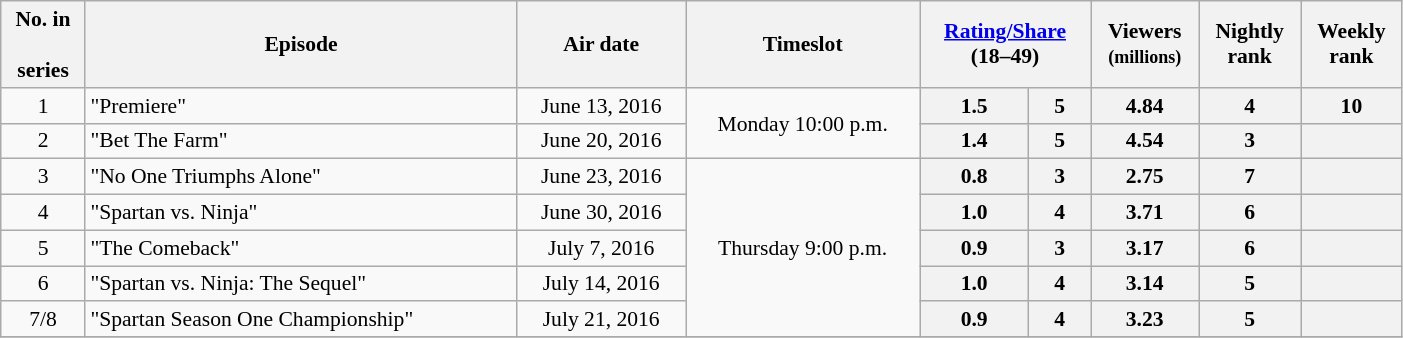<table class="wikitable" style="text-align:center; font-size:90%; width: 74%">
<tr>
<th>No. in <br><br>series</th>
<th>Episode</th>
<th>Air date</th>
<th>Timeslot</th>
<th colspan=2><a href='#'>Rating/Share</a><br>(18–49)</th>
<th>Viewers<br><small>(millions)</small></th>
<th>Nightly<br>rank</th>
<th>Weekly<br>rank</th>
</tr>
<tr>
<td>1</td>
<td style="text-align:left;">"Premiere"</td>
<td>June 13, 2016</td>
<td rowspan="2">Monday 10:00 p.m.</td>
<th>1.5</th>
<th>5</th>
<th>4.84</th>
<th>4</th>
<th>10</th>
</tr>
<tr>
<td>2</td>
<td style="text-align:left;">"Bet The Farm"</td>
<td>June 20, 2016</td>
<th>1.4</th>
<th>5</th>
<th>4.54</th>
<th>3</th>
<th></th>
</tr>
<tr>
<td>3</td>
<td style="text-align:left;">"No One Triumphs Alone"</td>
<td>June 23, 2016</td>
<td rowspan="5">Thursday 9:00 p.m.</td>
<th>0.8</th>
<th>3</th>
<th>2.75</th>
<th>7</th>
<th></th>
</tr>
<tr>
<td>4</td>
<td style="text-align:left;">"Spartan vs. Ninja"</td>
<td>June 30, 2016</td>
<th>1.0</th>
<th>4</th>
<th>3.71</th>
<th>6</th>
<th></th>
</tr>
<tr>
<td>5</td>
<td style="text-align:left;">"The Comeback"</td>
<td>July 7, 2016</td>
<th>0.9</th>
<th>3</th>
<th>3.17</th>
<th>6</th>
<th></th>
</tr>
<tr>
<td>6</td>
<td style="text-align:left;">"Spartan vs. Ninja: The Sequel"</td>
<td>July 14, 2016</td>
<th>1.0</th>
<th>4</th>
<th>3.14</th>
<th>5</th>
<th></th>
</tr>
<tr>
<td>7/8</td>
<td style="text-align:left;">"Spartan Season One Championship"</td>
<td>July 21, 2016</td>
<th>0.9</th>
<th>4</th>
<th>3.23</th>
<th>5</th>
<th></th>
</tr>
<tr>
</tr>
</table>
